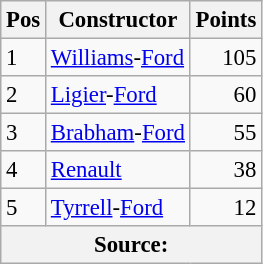<table class="wikitable" style="font-size: 95%;">
<tr>
<th>Pos</th>
<th>Constructor</th>
<th>Points</th>
</tr>
<tr>
<td>1</td>
<td> <a href='#'>Williams</a>-<a href='#'>Ford</a></td>
<td align="right">105</td>
</tr>
<tr>
<td>2</td>
<td> <a href='#'>Ligier</a>-<a href='#'>Ford</a></td>
<td align="right">60</td>
</tr>
<tr>
<td>3</td>
<td> <a href='#'>Brabham</a>-<a href='#'>Ford</a></td>
<td align="right">55</td>
</tr>
<tr>
<td>4</td>
<td> <a href='#'>Renault</a></td>
<td align="right">38</td>
</tr>
<tr>
<td>5</td>
<td> <a href='#'>Tyrrell</a>-<a href='#'>Ford</a></td>
<td align="right">12</td>
</tr>
<tr>
<th colspan=4>Source:</th>
</tr>
</table>
